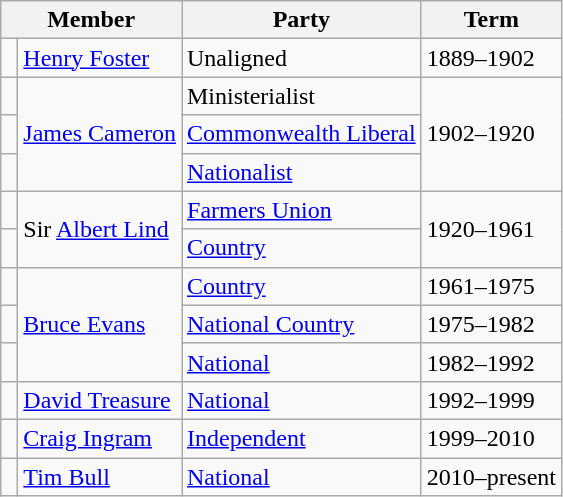<table class="wikitable">
<tr>
<th colspan="2">Member</th>
<th>Party</th>
<th>Term</th>
</tr>
<tr>
<td> </td>
<td><a href='#'>Henry Foster</a></td>
<td>Unaligned</td>
<td>1889–1902</td>
</tr>
<tr>
<td> </td>
<td rowspan="3"><a href='#'>James Cameron</a></td>
<td>Ministerialist</td>
<td rowspan="3">1902–1920</td>
</tr>
<tr>
<td> </td>
<td><a href='#'>Commonwealth Liberal</a></td>
</tr>
<tr>
<td> </td>
<td><a href='#'>Nationalist</a></td>
</tr>
<tr>
<td> </td>
<td rowspan="2">Sir <a href='#'>Albert Lind</a></td>
<td><a href='#'>Farmers Union</a></td>
<td rowspan="2">1920–1961</td>
</tr>
<tr>
<td> </td>
<td><a href='#'>Country</a></td>
</tr>
<tr>
<td> </td>
<td rowspan="3"><a href='#'>Bruce Evans</a></td>
<td><a href='#'>Country</a></td>
<td>1961–1975</td>
</tr>
<tr>
<td> </td>
<td><a href='#'>National Country</a></td>
<td>1975–1982</td>
</tr>
<tr>
<td> </td>
<td><a href='#'>National</a></td>
<td>1982–1992</td>
</tr>
<tr>
<td> </td>
<td><a href='#'>David Treasure</a></td>
<td><a href='#'>National</a></td>
<td>1992–1999</td>
</tr>
<tr>
<td> </td>
<td><a href='#'>Craig Ingram</a></td>
<td><a href='#'>Independent</a></td>
<td>1999–2010</td>
</tr>
<tr>
<td> </td>
<td><a href='#'>Tim Bull</a></td>
<td><a href='#'>National</a></td>
<td>2010–present</td>
</tr>
</table>
